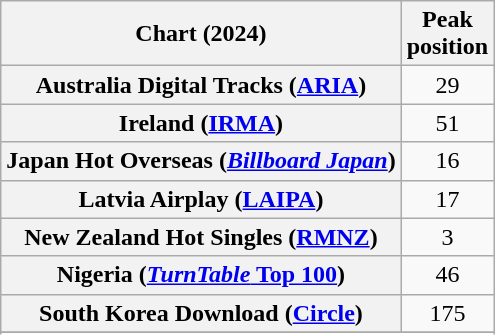<table class="wikitable sortable plainrowheaders" style="text-align:center">
<tr>
<th scope="col">Chart (2024)</th>
<th scope="col">Peak<br>position</th>
</tr>
<tr>
<th scope="row">Australia Digital Tracks (<a href='#'>ARIA</a>)</th>
<td>29</td>
</tr>
<tr>
<th scope="row">Ireland (<a href='#'>IRMA</a>)</th>
<td>51</td>
</tr>
<tr>
<th scope="row">Japan Hot Overseas (<em><a href='#'>Billboard Japan</a></em>)</th>
<td>16</td>
</tr>
<tr>
<th scope="row">Latvia Airplay (<a href='#'>LAIPA</a>)</th>
<td>17</td>
</tr>
<tr>
<th scope="row">New Zealand Hot Singles (<a href='#'>RMNZ</a>)</th>
<td>3</td>
</tr>
<tr>
<th scope="row">Nigeria (<a href='#'><em>TurnTable</em> Top 100</a>)</th>
<td>46</td>
</tr>
<tr>
<th scope="row">South Korea Download (<a href='#'>Circle</a>)</th>
<td>175</td>
</tr>
<tr>
</tr>
<tr>
</tr>
<tr>
</tr>
</table>
